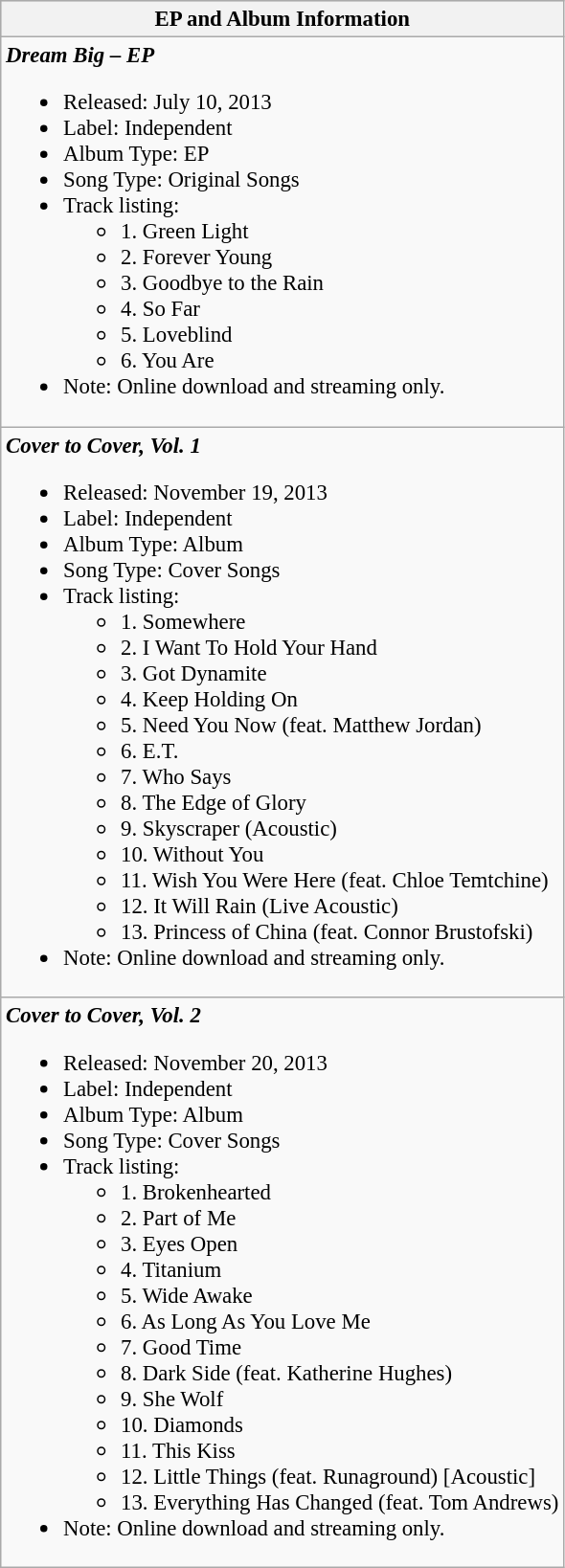<table style="font-size:95%;" class="wikitable collapsible collapsed">
<tr style="background:#ccc; text-align:center;">
<th align="left">EP and Album Information</th>
</tr>
<tr>
<td align="left"><strong><em>Dream Big – EP</em></strong><br><ul><li>Released: July 10, 2013</li><li>Label: Independent</li><li>Album Type: EP</li><li>Song Type: Original Songs</li><li>Track listing:<ul><li>1. Green Light</li><li>2. Forever Young</li><li>3. Goodbye to the Rain</li><li>4. So Far</li><li>5. Loveblind</li><li>6. You Are</li></ul></li><li>Note: Online download and streaming only.</li></ul></td>
</tr>
<tr>
<td align="left"><strong><em>Cover to Cover, Vol. 1</em></strong><br><ul><li>Released: November 19, 2013</li><li>Label: Independent</li><li>Album Type: Album</li><li>Song Type: Cover Songs</li><li>Track listing:<ul><li>1. Somewhere</li><li>2. I Want To Hold Your Hand</li><li>3. Got Dynamite</li><li>4. Keep Holding On</li><li>5. Need You Now (feat. Matthew Jordan)</li><li>6. E.T.</li><li>7. Who Says</li><li>8. The Edge of Glory</li><li>9. Skyscraper (Acoustic)</li><li>10. Without You</li><li>11. Wish You Were Here (feat. Chloe Temtchine)</li><li>12. It Will Rain (Live Acoustic)</li><li>13. Princess of China (feat. Connor Brustofski)</li></ul></li><li>Note: Online download and streaming only.</li></ul></td>
</tr>
<tr>
<td align="left"><strong><em>Cover to Cover, Vol. 2</em></strong><br><ul><li>Released: November 20, 2013</li><li>Label: Independent</li><li>Album Type: Album</li><li>Song Type: Cover Songs</li><li>Track listing:<ul><li>1. Brokenhearted</li><li>2. Part of Me</li><li>3. Eyes Open</li><li>4. Titanium</li><li>5. Wide Awake</li><li>6. As Long As You Love Me</li><li>7. Good Time</li><li>8. Dark Side (feat. Katherine Hughes)</li><li>9. She Wolf</li><li>10. Diamonds</li><li>11. This Kiss</li><li>12. Little Things (feat. Runaground) [Acoustic]</li><li>13. Everything Has Changed (feat. Tom Andrews)</li></ul></li><li>Note: Online download and streaming only.</li></ul></td>
</tr>
</table>
